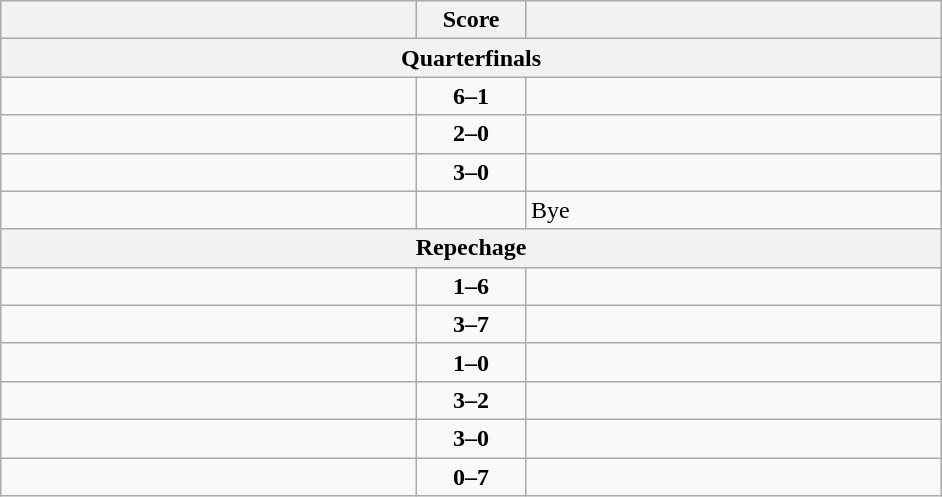<table class="wikitable" style="text-align: left;">
<tr>
<th align="right" width="270"></th>
<th width="65">Score</th>
<th align="left" width="270"></th>
</tr>
<tr>
<th colspan="3">Quarterfinals</th>
</tr>
<tr>
<td><strong></strong></td>
<td align=center><strong>6–1</strong></td>
<td></td>
</tr>
<tr>
<td><strong></strong></td>
<td align=center><strong>2–0</strong></td>
<td></td>
</tr>
<tr>
<td><strong></strong></td>
<td align=center><strong>3–0</strong></td>
<td></td>
</tr>
<tr>
<td><strong></strong></td>
<td align=center></td>
<td>Bye</td>
</tr>
<tr>
<th colspan="3">Repechage</th>
</tr>
<tr>
<td></td>
<td align=center><strong>1–6</strong></td>
<td><strong></strong></td>
</tr>
<tr>
<td></td>
<td align=center><strong>3–7</strong></td>
<td><strong></strong></td>
</tr>
<tr>
<td><strong></strong></td>
<td align=center><strong>1–0</strong></td>
<td></td>
</tr>
<tr>
<td><strong></strong></td>
<td align=center><strong>3–2</strong></td>
<td></td>
</tr>
<tr>
<td><strong></strong></td>
<td align=center><strong>3–0</strong></td>
<td></td>
</tr>
<tr>
<td></td>
<td align=center><strong>0–7</strong></td>
<td><strong></strong></td>
</tr>
</table>
